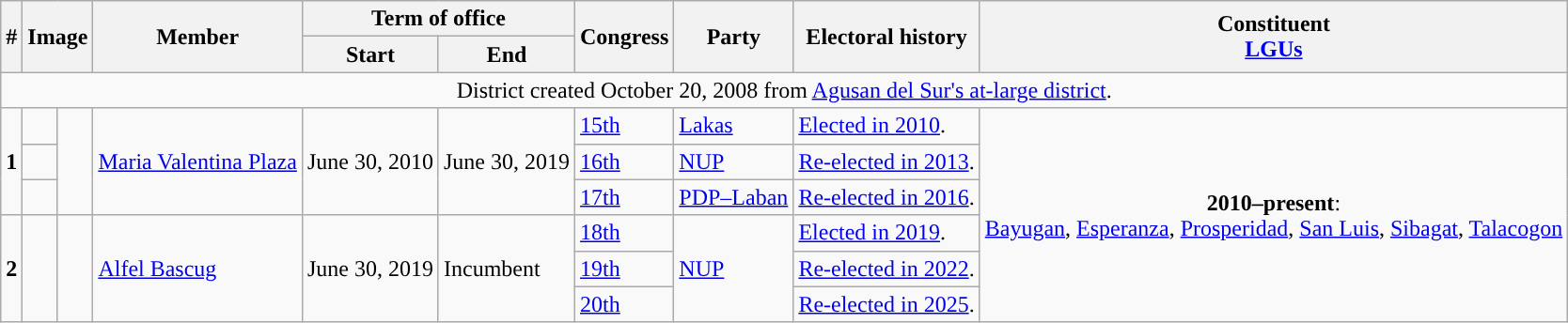<table class="wikitable">
<tr>
<th rowspan="2">#</th>
<th colspan="2" rowspan="2">Image</th>
<th rowspan="2">Member</th>
<th colspan="2">Term of office</th>
<th rowspan="2">Congress</th>
<th rowspan="2">Party</th>
<th rowspan="2">Electoral history</th>
<th rowspan="2">Constituent<br><a href='#'>LGUs</a></th>
</tr>
<tr>
<th>Start</th>
<th>End</th>
</tr>
<tr>
<td colspan="10" style="text-align:center;">District created October 20, 2008 from <a href='#'>Agusan del Sur's at-large district</a>.</td>
</tr>
<tr>
<td rowspan="3"><strong>1</strong></td>
<td style="color:inherit;background:"></td>
<td rowspan="3"></td>
<td rowspan="3"><a href='#'>Maria Valentina Plaza</a></td>
<td rowspan="3">June 30, 2010</td>
<td rowspan="3">June 30, 2019</td>
<td><a href='#'>15th</a></td>
<td><a href='#'>Lakas</a></td>
<td><a href='#'>Elected in 2010</a>.</td>
<td rowspan="6" align="center"><strong>2010–present</strong>:<br><a href='#'>Bayugan</a>, <a href='#'>Esperanza</a>, <a href='#'>Prosperidad</a>, <a href='#'>San Luis</a>, <a href='#'>Sibagat</a>, <a href='#'>Talacogon</a></td>
</tr>
<tr>
<td style="color:inherit;background:"></td>
<td><a href='#'>16th</a></td>
<td><a href='#'>NUP</a></td>
<td><a href='#'>Re-elected in 2013</a>.</td>
</tr>
<tr>
<td style="color:inherit;background:"></td>
<td><a href='#'>17th</a></td>
<td><a href='#'>PDP–Laban</a></td>
<td><a href='#'>Re-elected in 2016</a>.</td>
</tr>
<tr>
<td rowspan="3"><strong>2</strong></td>
<td rowspan="3" style="color:inherit;background:"></td>
<td rowspan="3"></td>
<td rowspan="3"><a href='#'>Alfel Bascug</a></td>
<td rowspan="3">June 30, 2019</td>
<td rowspan="3">Incumbent</td>
<td><a href='#'>18th</a></td>
<td rowspan="3"><a href='#'>NUP</a></td>
<td><a href='#'>Elected in 2019</a>.</td>
</tr>
<tr>
<td><a href='#'>19th</a></td>
<td><a href='#'>Re-elected in 2022</a>.</td>
</tr>
<tr>
<td><a href='#'>20th</a></td>
<td><a href='#'>Re-elected in 2025</a>.</td>
</tr>
</table>
